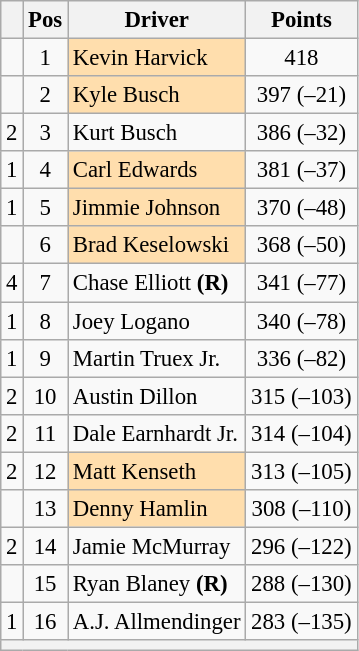<table class="wikitable" style="font-size: 95%;">
<tr>
<th></th>
<th>Pos</th>
<th>Driver</th>
<th>Points</th>
</tr>
<tr>
<td align="left"></td>
<td style="text-align:center;">1</td>
<td style="background:#FFDEAD;">Kevin Harvick</td>
<td style="text-align:center;">418</td>
</tr>
<tr>
<td align="left"></td>
<td style="text-align:center;">2</td>
<td style="background:#FFDEAD;">Kyle Busch</td>
<td style="text-align:center;">397 (–21)</td>
</tr>
<tr>
<td align="left"> 2</td>
<td style="text-align:center;">3</td>
<td>Kurt Busch</td>
<td style="text-align:center;">386 (–32)</td>
</tr>
<tr>
<td align="left"> 1</td>
<td style="text-align:center;">4</td>
<td style="background:#FFDEAD;">Carl Edwards</td>
<td style="text-align:center;">381 (–37)</td>
</tr>
<tr>
<td align="left"> 1</td>
<td style="text-align:center;">5</td>
<td style="background:#FFDEAD;">Jimmie Johnson</td>
<td style="text-align:center;">370 (–48)</td>
</tr>
<tr>
<td align="left"></td>
<td style="text-align:center;">6</td>
<td style="background:#FFDEAD;">Brad Keselowski</td>
<td style="text-align:center;">368 (–50)</td>
</tr>
<tr>
<td align="left"> 4</td>
<td style="text-align:center;">7</td>
<td>Chase Elliott <strong>(R)</strong></td>
<td style="text-align:center;">341 (–77)</td>
</tr>
<tr>
<td align="left"> 1</td>
<td style="text-align:center;">8</td>
<td>Joey Logano</td>
<td style="text-align:center;">340 (–78)</td>
</tr>
<tr>
<td align="left"> 1</td>
<td style="text-align:center;">9</td>
<td>Martin Truex Jr.</td>
<td style="text-align:center;">336 (–82)</td>
</tr>
<tr>
<td align="left"> 2</td>
<td style="text-align:center;">10</td>
<td>Austin Dillon</td>
<td style="text-align:center;">315 (–103)</td>
</tr>
<tr>
<td align="left"> 2</td>
<td style="text-align:center;">11</td>
<td>Dale Earnhardt Jr.</td>
<td style="text-align:center;">314 (–104)</td>
</tr>
<tr>
<td align="left"> 2</td>
<td style="text-align:center;">12</td>
<td style="background:#FFDEAD;">Matt Kenseth</td>
<td style="text-align:center;">313 (–105)</td>
</tr>
<tr>
<td align="left"></td>
<td style="text-align:center;">13</td>
<td style="background:#FFDEAD;">Denny Hamlin</td>
<td style="text-align:center;">308 (–110)</td>
</tr>
<tr>
<td align="left"> 2</td>
<td style="text-align:center;">14</td>
<td>Jamie McMurray</td>
<td style="text-align:center;">296 (–122)</td>
</tr>
<tr>
<td align="left"></td>
<td style="text-align:center;">15</td>
<td>Ryan Blaney <strong>(R)</strong></td>
<td style="text-align:center;">288 (–130)</td>
</tr>
<tr>
<td align="left"> 1</td>
<td style="text-align:center;">16</td>
<td>A.J. Allmendinger</td>
<td style="text-align:center;">283 (–135)</td>
</tr>
<tr>
<th colspan=8></th>
</tr>
</table>
